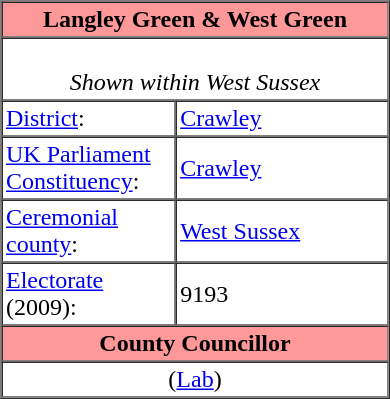<table class="vcard" border=1 cellpadding=2 cellspacing=0 align=right width=260 style=margin-left:0.5em;>
<tr>
<th class="fn org" colspan=2 align=center bgcolor="#ff9999"><strong>Langley Green & West Green</strong></th>
</tr>
<tr>
<td colspan=2 align=center><br><em>Shown within West Sussex</em></td>
</tr>
<tr class="note">
<td width="45%"><a href='#'>District</a>:</td>
<td><a href='#'>Crawley</a></td>
</tr>
<tr class="note">
<td><a href='#'>UK Parliament Constituency</a>:</td>
<td><a href='#'>Crawley</a></td>
</tr>
<tr class="note">
<td><a href='#'>Ceremonial county</a>:</td>
<td><a href='#'>West Sussex</a></td>
</tr>
<tr class="note">
<td><a href='#'>Electorate</a> (2009):</td>
<td>9193</td>
</tr>
<tr>
<th colspan=2 align=center bgcolor="#ff9999">County Councillor</th>
</tr>
<tr>
<td colspan=2 align=center> (<a href='#'>Lab</a>)</td>
</tr>
</table>
